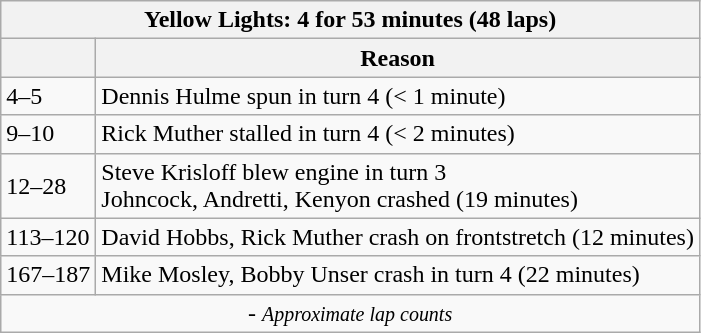<table class="wikitable">
<tr>
<th colspan=2>Yellow Lights: 4 for 53 minutes (48 laps)</th>
</tr>
<tr>
<th></th>
<th>Reason</th>
</tr>
<tr>
<td>4–5</td>
<td>Dennis Hulme spun in turn 4 (< 1 minute)</td>
</tr>
<tr>
<td>9–10</td>
<td>Rick Muther stalled in turn 4 (< 2 minutes)</td>
</tr>
<tr>
<td>12–28</td>
<td>Steve Krisloff blew engine in turn 3<br>Johncock, Andretti, Kenyon crashed (19 minutes)</td>
</tr>
<tr>
<td>113–120</td>
<td>David Hobbs, Rick Muther crash on frontstretch (12 minutes)</td>
</tr>
<tr>
<td>167–187</td>
<td>Mike Mosley, Bobby Unser crash in turn 4 (22 minutes)</td>
</tr>
<tr>
<td colspan=2 align=center> - <em><small>Approximate lap counts</small></em></td>
</tr>
</table>
